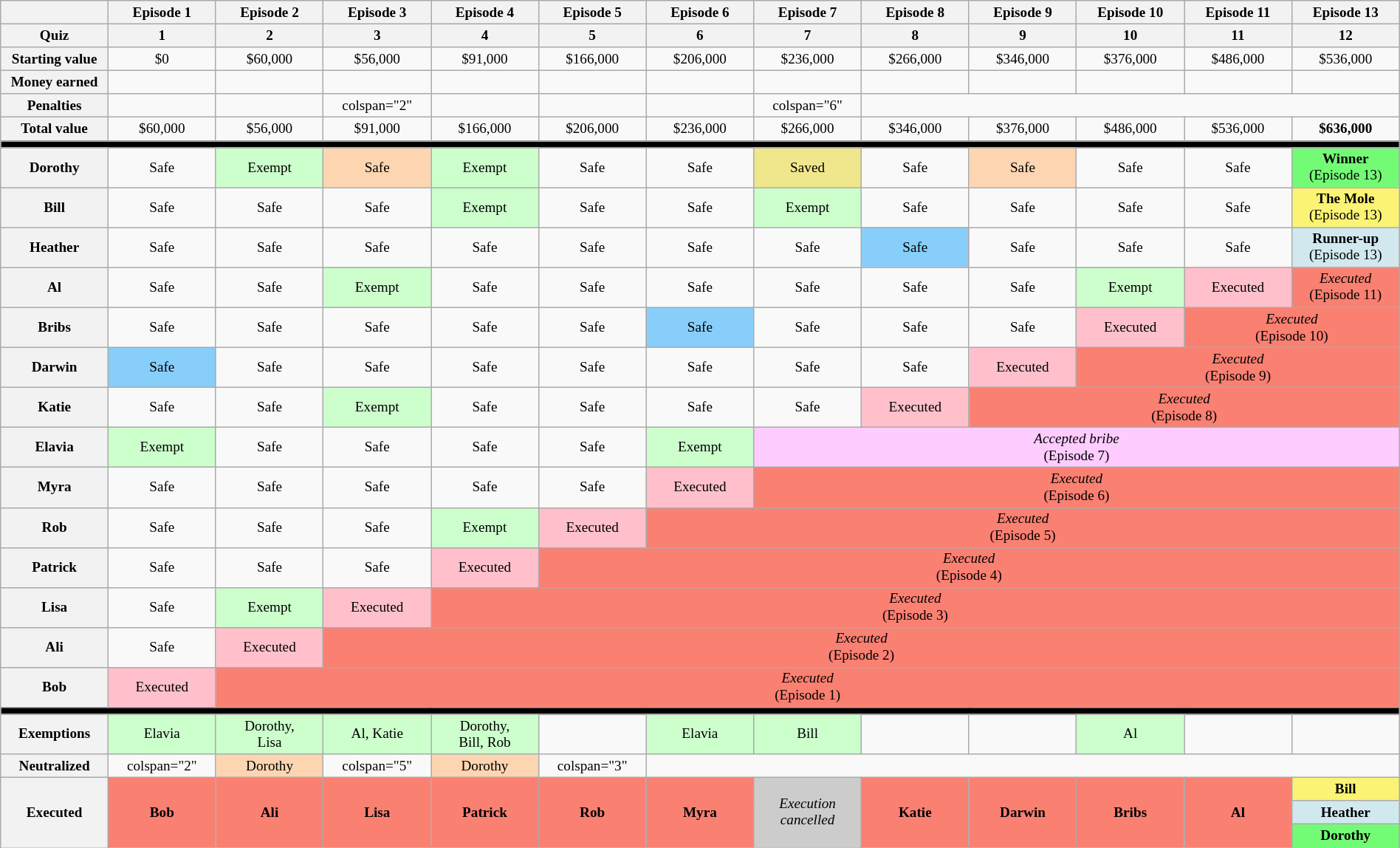<table class="wikitable"  style="text-align:center; width:100%; font-size:80%; line-height:15px;">
<tr>
<th style="width:7%;"></th>
<th style="width:7%;">Episode 1</th>
<th style="width:7%;">Episode 2</th>
<th style="width:7%;">Episode 3</th>
<th style="width:7%;">Episode 4</th>
<th style="width:7%;">Episode 5</th>
<th style="width:7%;">Episode 6</th>
<th style="width:7%;">Episode 7</th>
<th style="width:7%;">Episode 8</th>
<th style="width:7%;">Episode 9</th>
<th style="width:7%;">Episode 10</th>
<th style="width:7%;">Episode 11</th>
<th style="width:7%;">Episode 13 <br> </th>
</tr>
<tr>
<th>Quiz</th>
<th>1</th>
<th>2</th>
<th>3</th>
<th>4</th>
<th>5</th>
<th>6</th>
<th>7</th>
<th>8</th>
<th>9</th>
<th>10</th>
<th>11</th>
<th>12</th>
</tr>
<tr>
<th>Starting value</th>
<td>$0</td>
<td>$60,000</td>
<td>$56,000</td>
<td>$91,000</td>
<td>$166,000</td>
<td>$206,000</td>
<td>$236,000</td>
<td>$266,000</td>
<td>$346,000</td>
<td>$376,000</td>
<td>$486,000</td>
<td>$536,000</td>
</tr>
<tr>
<th>Money earned</th>
<td></td>
<td></td>
<td></td>
<td></td>
<td></td>
<td></td>
<td></td>
<td></td>
<td></td>
<td></td>
<td></td>
<td></td>
</tr>
<tr>
<th>Penalties</th>
<td></td>
<td></td>
<td>colspan="2" </td>
<td></td>
<td></td>
<td></td>
<td>colspan="6" </td>
</tr>
<tr>
<th>Total value</th>
<td>$60,000</td>
<td>$56,000</td>
<td>$91,000</td>
<td>$166,000</td>
<td>$206,000</td>
<td>$236,000</td>
<td>$266,000</td>
<td>$346,000</td>
<td>$376,000</td>
<td>$486,000</td>
<td>$536,000</td>
<td><strong>$636,000</strong></td>
</tr>
<tr>
<td colspan="13" bgcolor="black"></td>
</tr>
<tr>
<th scope="row">Dorothy</th>
<td>Safe</td>
<td style="background:#ccffcc;">Exempt</td>
<td style="background:#fdd5b1;">Safe</td>
<td style="background:#ccffcc;">Exempt</td>
<td>Safe</td>
<td>Safe</td>
<td style="background:khaki;">Saved</td>
<td>Safe</td>
<td style="background:#fdd5b1;">Safe</td>
<td>Safe</td>
<td>Safe</td>
<td style="background:#73fb76;"><strong>Winner</strong> <br> (Episode 13)</td>
</tr>
<tr>
<th scope="row">Bill</th>
<td>Safe</td>
<td>Safe</td>
<td>Safe</td>
<td style="background:#ccffcc;">Exempt</td>
<td>Safe</td>
<td>Safe</td>
<td style="background:#ccffcc;">Exempt</td>
<td>Safe</td>
<td>Safe</td>
<td>Safe</td>
<td>Safe</td>
<td style="background:#fbf373;"><strong>The Mole</strong> <br> (Episode 13)</td>
</tr>
<tr>
<th scope="row">Heather</th>
<td>Safe</td>
<td>Safe</td>
<td>Safe</td>
<td>Safe</td>
<td>Safe</td>
<td>Safe</td>
<td>Safe</td>
<td style="background:#87CEFA;">Safe</td>
<td>Safe</td>
<td>Safe</td>
<td>Safe</td>
<td style="background:#d1e8ef;"><strong>Runner-up</strong> <br> (Episode 13)</td>
</tr>
<tr>
<th scope="row">Al</th>
<td>Safe</td>
<td>Safe</td>
<td style="background:#ccffcc;">Exempt</td>
<td>Safe</td>
<td>Safe</td>
<td>Safe</td>
<td>Safe</td>
<td>Safe</td>
<td>Safe</td>
<td style="background:#ccffcc;">Exempt</td>
<td style="background:pink;">Executed</td>
<td colspan="2" bgcolor="salmon"><em>Executed</em> <br> (Episode 11)</td>
</tr>
<tr>
<th scope="row">Bribs</th>
<td>Safe</td>
<td>Safe</td>
<td>Safe</td>
<td>Safe</td>
<td>Safe</td>
<td style="background:#87CEFA;">Safe</td>
<td>Safe</td>
<td>Safe</td>
<td>Safe</td>
<td style="background:pink;">Executed</td>
<td colspan="3" bgcolor="salmon"><em>Executed</em> <br> (Episode 10)</td>
</tr>
<tr>
<th scope="row">Darwin</th>
<td style="background:#87CEFA;">Safe</td>
<td>Safe</td>
<td>Safe</td>
<td>Safe</td>
<td>Safe</td>
<td>Safe</td>
<td>Safe</td>
<td>Safe</td>
<td style="background:pink;">Executed</td>
<td colspan="4" bgcolor="salmon"><em>Executed</em> <br> (Episode 9)</td>
</tr>
<tr>
<th scope="row">Katie</th>
<td>Safe</td>
<td>Safe</td>
<td style="background:#ccffcc;">Exempt</td>
<td>Safe</td>
<td>Safe</td>
<td>Safe</td>
<td>Safe</td>
<td style="background:pink;">Executed</td>
<td colspan="5" bgcolor="salmon"><em>Executed</em> <br> (Episode 8)</td>
</tr>
<tr>
<th scope="row">Elavia</th>
<td style="background:#ccffcc;">Exempt</td>
<td>Safe</td>
<td>Safe</td>
<td>Safe</td>
<td>Safe</td>
<td style="background:#ccffcc;">Exempt</td>
<td colspan="7" bgcolor="#fcf"><em>Accepted bribe</em> <br> (Episode 7)</td>
</tr>
<tr>
<th scope="row">Myra</th>
<td>Safe</td>
<td>Safe</td>
<td>Safe</td>
<td>Safe</td>
<td>Safe</td>
<td style="background:pink;">Executed</td>
<td colspan="7" bgcolor="salmon"><em>Executed</em> <br> (Episode 6)</td>
</tr>
<tr>
<th scope="row">Rob</th>
<td>Safe</td>
<td>Safe</td>
<td>Safe</td>
<td style="background:#ccffcc;">Exempt</td>
<td style="background:pink;">Executed</td>
<td colspan="8" bgcolor="salmon"><em>Executed</em> <br> (Episode 5)</td>
</tr>
<tr>
<th scope="row">Patrick</th>
<td>Safe</td>
<td>Safe</td>
<td>Safe</td>
<td style="background:pink;">Executed</td>
<td colspan="9" bgcolor="salmon"><em>Executed</em> <br> (Episode 4)</td>
</tr>
<tr>
<th scope="row">Lisa</th>
<td>Safe</td>
<td style="background:#ccffcc;">Exempt</td>
<td style="background:pink;">Executed</td>
<td colspan="10" bgcolor="salmon"><em>Executed</em> <br> (Episode 3)</td>
</tr>
<tr>
<th scope="row">Ali</th>
<td>Safe</td>
<td style="background:pink;">Executed</td>
<td colspan="11" bgcolor="salmon"><em>Executed</em> <br> (Episode 2)</td>
</tr>
<tr>
<th scope="row">Bob</th>
<td style="background:pink;">Executed</td>
<td colspan="12" bgcolor="salmon"><em>Executed</em> <br> (Episode 1)</td>
</tr>
<tr>
<td colspan="13" bgcolor="black"></td>
</tr>
<tr>
<th>Exemptions</th>
<td style="background:#ccffcc;">Elavia</td>
<td style="background:#ccffcc;">Dorothy,<br>Lisa</td>
<td style="background:#ccffcc;">Al, Katie</td>
<td style="background:#ccffcc;">Dorothy,<br>Bill, Rob</td>
<td></td>
<td style="background:#ccffcc;">Elavia</td>
<td style="background:#ccffcc;">Bill</td>
<td></td>
<td></td>
<td style="background:#ccffcc;">Al</td>
<td></td>
<td></td>
</tr>
<tr>
<th>Neutralized</th>
<td>colspan="2" </td>
<td style="background:#fdd5b1">Dorothy</td>
<td>colspan="5" </td>
<td style="background:#fdd5b1">Dorothy</td>
<td>colspan="3" </td>
</tr>
<tr>
<th rowspan="3">Executed</th>
<td rowspan="3" style="background:salmon"><strong>Bob</strong><br> </td>
<td rowspan="3" style="background:salmon"><strong>Ali</strong><br> </td>
<td rowspan="3" style="background:salmon"><strong>Lisa</strong><br> </td>
<td rowspan="3" style="background:salmon"><strong>Patrick</strong><br> </td>
<td rowspan="3" style="background:salmon"><strong>Rob</strong><br> </td>
<td rowspan="3" style="background:salmon"><strong>Myra</strong><br> </td>
<td rowspan="3" style="background:#ccc"><em>Execution<br>cancelled</em></td>
<td rowspan="3" style="background:salmon"><strong>Katie</strong><br> </td>
<td rowspan="3" style="background:salmon"><strong>Darwin</strong><br> </td>
<td rowspan="3" style="background:salmon"><strong>Bribs</strong><br> </td>
<td rowspan="3" style="background:salmon"><strong>Al</strong><br> </td>
<td style="background:#fbf373"><strong>Bill</strong> <br> </td>
</tr>
<tr>
<td style="background:#d1e8ef"><strong>Heather</strong> <br> </td>
</tr>
<tr>
<td style="background:#73fb76"><strong>Dorothy</strong> <br> </td>
</tr>
</table>
